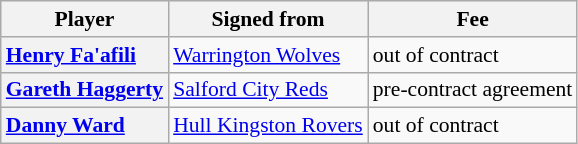<table class="wikitable" style="font-size:90%">
<tr bgcolor="#EEEEEE">
<th>Player</th>
<th>Signed from</th>
<th>Fee</th>
</tr>
<tr>
<th style="text-align:left"><a href='#'>Henry Fa'afili</a></th>
<td><a href='#'>Warrington Wolves</a></td>
<td>out of contract</td>
</tr>
<tr>
<th style="text-align:left"><a href='#'>Gareth Haggerty</a></th>
<td><a href='#'>Salford City Reds</a></td>
<td>pre-contract agreement</td>
</tr>
<tr>
<th style="text-align:left"><a href='#'>Danny Ward</a></th>
<td><a href='#'>Hull Kingston Rovers</a></td>
<td>out of contract</td>
</tr>
</table>
